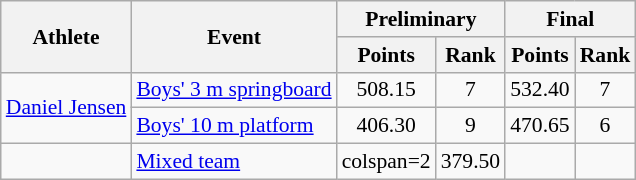<table class="wikitable" style="font-size:90%;">
<tr>
<th rowspan=2>Athlete</th>
<th rowspan=2>Event</th>
<th colspan=2>Preliminary</th>
<th colspan=2>Final</th>
</tr>
<tr>
<th>Points</th>
<th>Rank</th>
<th>Points</th>
<th>Rank</th>
</tr>
<tr align=center>
<td align=left rowspan=2><a href='#'>Daniel Jensen</a></td>
<td align=left><a href='#'>Boys' 3 m springboard</a></td>
<td>508.15</td>
<td>7</td>
<td>532.40</td>
<td>7</td>
</tr>
<tr align=center>
<td align=left><a href='#'>Boys' 10 m platform</a></td>
<td>406.30</td>
<td>9</td>
<td>470.65</td>
<td>6</td>
</tr>
<tr align=center>
<td align=left><br></td>
<td align=left><a href='#'>Mixed team</a></td>
<td>colspan=2 </td>
<td>379.50</td>
<td></td>
</tr>
</table>
